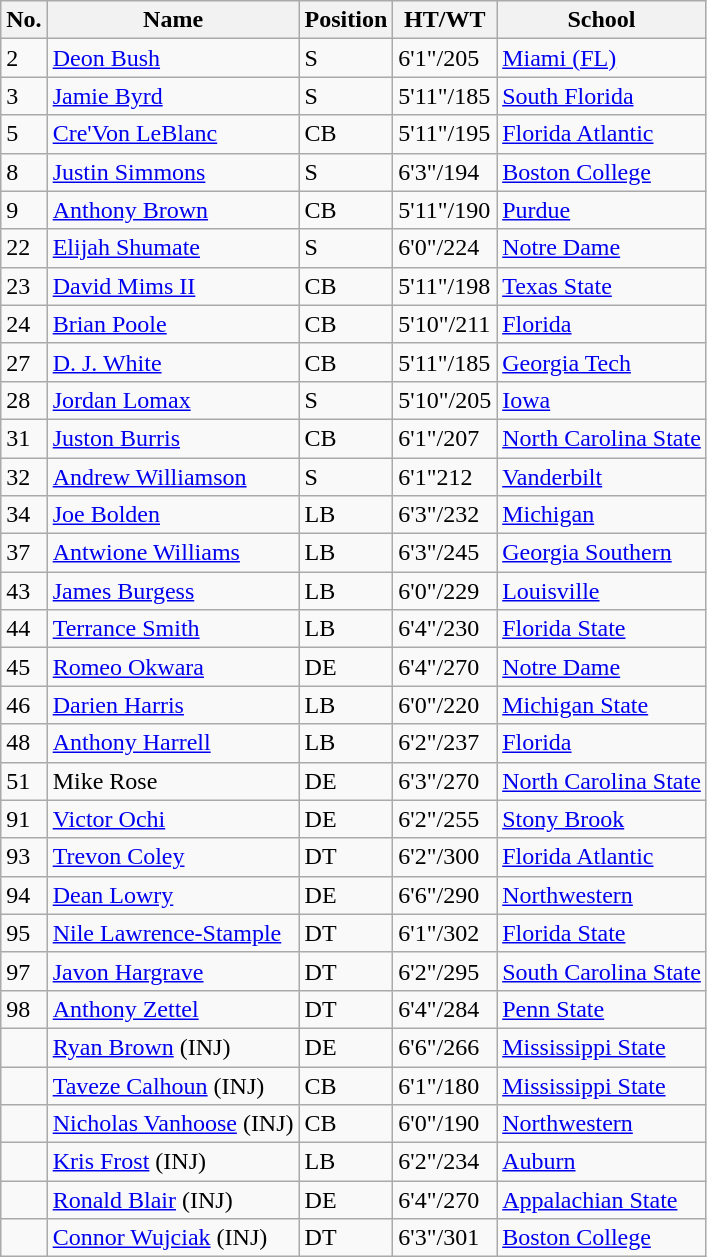<table class="wikitable">
<tr>
<th>No.</th>
<th>Name</th>
<th>Position</th>
<th>HT/WT</th>
<th>School</th>
</tr>
<tr>
<td>2</td>
<td><a href='#'>Deon Bush</a></td>
<td>S</td>
<td>6'1"/205</td>
<td><a href='#'>Miami (FL)</a></td>
</tr>
<tr>
<td>3</td>
<td><a href='#'>Jamie Byrd</a></td>
<td>S</td>
<td>5'11"/185</td>
<td><a href='#'>South Florida</a></td>
</tr>
<tr>
<td>5</td>
<td><a href='#'>Cre'Von LeBlanc</a></td>
<td>CB</td>
<td>5'11"/195</td>
<td><a href='#'>Florida Atlantic</a></td>
</tr>
<tr>
<td>8</td>
<td><a href='#'>Justin Simmons</a></td>
<td>S</td>
<td>6'3"/194</td>
<td><a href='#'>Boston College</a></td>
</tr>
<tr>
<td>9</td>
<td><a href='#'>Anthony Brown</a></td>
<td>CB</td>
<td>5'11"/190</td>
<td><a href='#'>Purdue</a></td>
</tr>
<tr>
<td>22</td>
<td><a href='#'>Elijah Shumate</a></td>
<td>S</td>
<td>6'0"/224</td>
<td><a href='#'>Notre Dame</a></td>
</tr>
<tr>
<td>23</td>
<td><a href='#'>David Mims II</a></td>
<td>CB</td>
<td>5'11"/198</td>
<td><a href='#'>Texas State</a></td>
</tr>
<tr>
<td>24</td>
<td><a href='#'>Brian Poole</a></td>
<td>CB</td>
<td>5'10"/211</td>
<td><a href='#'>Florida</a></td>
</tr>
<tr>
<td>27</td>
<td><a href='#'>D. J. White</a></td>
<td>CB</td>
<td>5'11"/185</td>
<td><a href='#'>Georgia Tech</a></td>
</tr>
<tr>
<td>28</td>
<td><a href='#'>Jordan Lomax</a></td>
<td>S</td>
<td>5'10"/205</td>
<td><a href='#'>Iowa</a></td>
</tr>
<tr>
<td>31</td>
<td><a href='#'>Juston Burris</a></td>
<td>CB</td>
<td>6'1"/207</td>
<td><a href='#'>North Carolina State</a></td>
</tr>
<tr>
<td>32</td>
<td><a href='#'>Andrew Williamson</a></td>
<td>S</td>
<td>6'1"212</td>
<td><a href='#'>Vanderbilt</a></td>
</tr>
<tr>
<td>34</td>
<td><a href='#'>Joe Bolden</a></td>
<td>LB</td>
<td>6'3"/232</td>
<td><a href='#'>Michigan</a></td>
</tr>
<tr>
<td>37</td>
<td><a href='#'>Antwione Williams</a></td>
<td>LB</td>
<td>6'3"/245</td>
<td><a href='#'>Georgia Southern</a></td>
</tr>
<tr>
<td>43</td>
<td><a href='#'>James Burgess</a></td>
<td>LB</td>
<td>6'0"/229</td>
<td><a href='#'>Louisville</a></td>
</tr>
<tr>
<td>44</td>
<td><a href='#'>Terrance Smith</a></td>
<td>LB</td>
<td>6'4"/230</td>
<td><a href='#'>Florida State</a></td>
</tr>
<tr>
<td>45</td>
<td><a href='#'>Romeo Okwara</a></td>
<td>DE</td>
<td>6'4"/270</td>
<td><a href='#'>Notre Dame</a></td>
</tr>
<tr>
<td>46</td>
<td><a href='#'>Darien Harris</a></td>
<td>LB</td>
<td>6'0"/220</td>
<td><a href='#'>Michigan State</a></td>
</tr>
<tr>
<td>48</td>
<td><a href='#'>Anthony Harrell</a></td>
<td>LB</td>
<td>6'2"/237</td>
<td><a href='#'>Florida</a></td>
</tr>
<tr>
<td>51</td>
<td>Mike Rose</td>
<td>DE</td>
<td>6'3"/270</td>
<td><a href='#'>North Carolina State</a></td>
</tr>
<tr>
<td>91</td>
<td><a href='#'>Victor Ochi</a></td>
<td>DE</td>
<td>6'2"/255</td>
<td><a href='#'>Stony Brook</a></td>
</tr>
<tr>
<td>93</td>
<td><a href='#'>Trevon Coley</a></td>
<td>DT</td>
<td>6'2"/300</td>
<td><a href='#'>Florida Atlantic</a></td>
</tr>
<tr>
<td>94</td>
<td><a href='#'>Dean Lowry</a></td>
<td>DE</td>
<td>6'6"/290</td>
<td><a href='#'>Northwestern</a></td>
</tr>
<tr>
<td>95</td>
<td><a href='#'>Nile Lawrence-Stample</a></td>
<td>DT</td>
<td>6'1"/302</td>
<td><a href='#'>Florida State</a></td>
</tr>
<tr>
<td>97</td>
<td><a href='#'>Javon Hargrave</a></td>
<td>DT</td>
<td>6'2"/295</td>
<td><a href='#'>South Carolina State</a></td>
</tr>
<tr>
<td>98</td>
<td><a href='#'>Anthony Zettel</a></td>
<td>DT</td>
<td>6'4"/284</td>
<td><a href='#'>Penn State</a></td>
</tr>
<tr>
<td></td>
<td><a href='#'>Ryan Brown</a> (INJ)</td>
<td>DE</td>
<td>6'6"/266</td>
<td><a href='#'>Mississippi State</a></td>
</tr>
<tr>
<td></td>
<td><a href='#'>Taveze Calhoun</a> (INJ)</td>
<td>CB</td>
<td>6'1"/180</td>
<td><a href='#'>Mississippi State</a></td>
</tr>
<tr>
<td></td>
<td><a href='#'>Nicholas Vanhoose</a> (INJ)</td>
<td>CB</td>
<td>6'0"/190</td>
<td><a href='#'>Northwestern</a></td>
</tr>
<tr>
<td></td>
<td><a href='#'>Kris Frost</a> (INJ)</td>
<td>LB</td>
<td>6'2"/234</td>
<td><a href='#'>Auburn</a></td>
</tr>
<tr>
<td></td>
<td><a href='#'>Ronald Blair</a> (INJ)</td>
<td>DE</td>
<td>6'4"/270</td>
<td><a href='#'>Appalachian State</a></td>
</tr>
<tr>
<td></td>
<td><a href='#'>Connor Wujciak</a> (INJ)</td>
<td>DT</td>
<td>6'3"/301</td>
<td><a href='#'>Boston College</a></td>
</tr>
</table>
